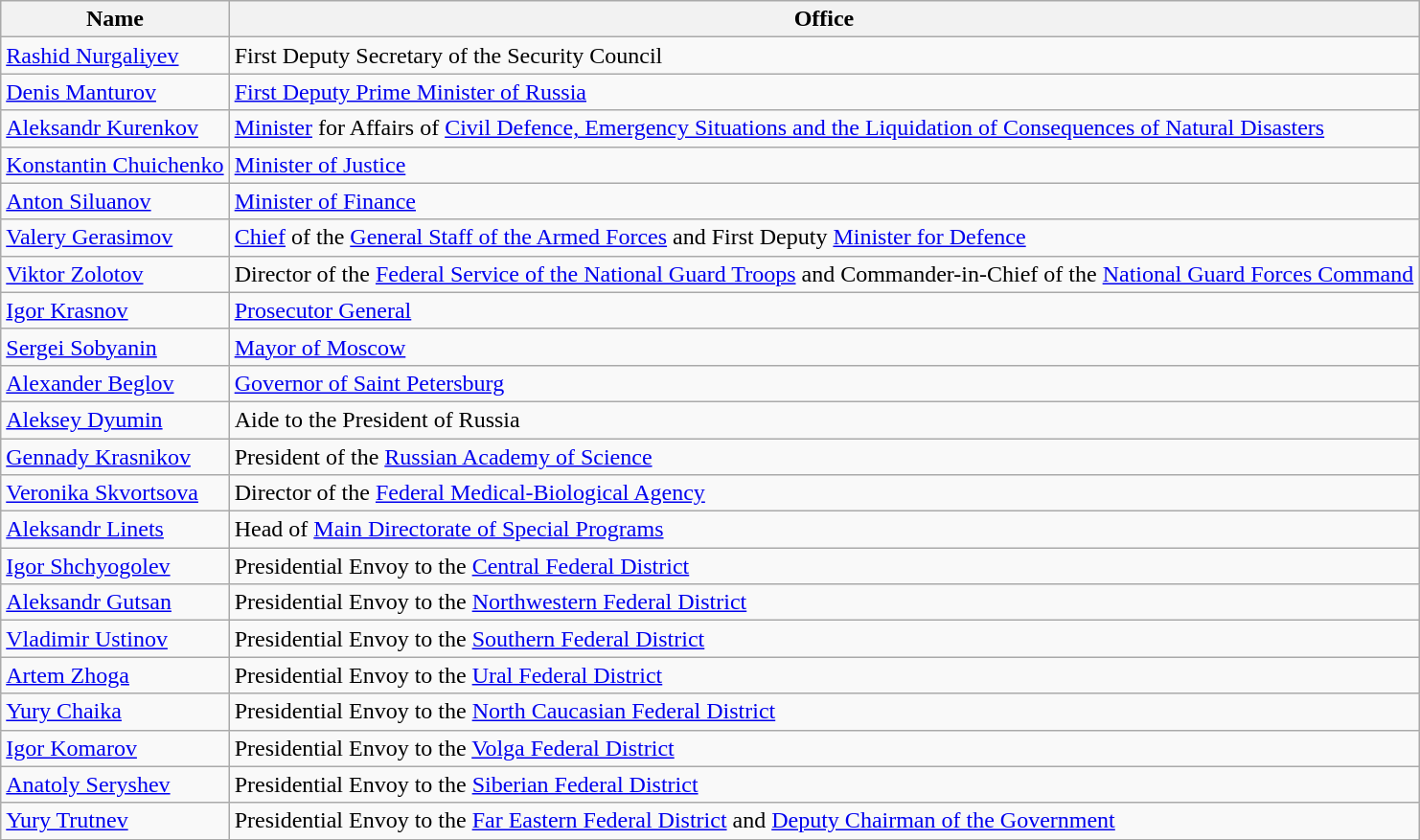<table Ständige Mitglieder (Stand Mai 2012)| class="wikitable">
<tr>
<th>Name</th>
<th>Office</th>
</tr>
<tr>
<td><a href='#'>Rashid Nurgaliyev</a></td>
<td>First Deputy Secretary of the Security Council</td>
</tr>
<tr>
<td><a href='#'>Denis Manturov</a></td>
<td><a href='#'>First Deputy Prime Minister of Russia</a></td>
</tr>
<tr>
<td><a href='#'>Aleksandr Kurenkov</a></td>
<td><a href='#'>Minister</a> for Affairs of <a href='#'>Civil Defence, Emergency Situations and the Liquidation of Consequences of Natural Disasters</a></td>
</tr>
<tr>
<td><a href='#'>Konstantin Chuichenko</a></td>
<td><a href='#'>Minister of Justice</a></td>
</tr>
<tr>
<td><a href='#'>Anton Siluanov</a></td>
<td><a href='#'>Minister of Finance</a></td>
</tr>
<tr>
<td><a href='#'>Valery Gerasimov</a></td>
<td><a href='#'>Chief</a> of the <a href='#'>General Staff of the Armed Forces</a> and First Deputy <a href='#'>Minister for Defence</a></td>
</tr>
<tr>
<td><a href='#'>Viktor Zolotov</a></td>
<td>Director of the <a href='#'>Federal Service of the National Guard Troops</a> and Commander-in-Chief of the <a href='#'>National Guard Forces Command</a></td>
</tr>
<tr>
<td><a href='#'>Igor Krasnov</a></td>
<td><a href='#'>Prosecutor General</a></td>
</tr>
<tr>
<td><a href='#'>Sergei Sobyanin</a></td>
<td><a href='#'>Mayor of Moscow</a></td>
</tr>
<tr>
<td><a href='#'>Alexander Beglov</a></td>
<td><a href='#'>Governor of Saint Petersburg</a></td>
</tr>
<tr>
<td><a href='#'>Aleksey Dyumin</a></td>
<td>Aide to the President of Russia</td>
</tr>
<tr>
<td><a href='#'>Gennady Krasnikov</a></td>
<td>President of the <a href='#'>Russian Academy of Science</a></td>
</tr>
<tr>
<td><a href='#'>Veronika Skvortsova</a></td>
<td>Director of the <a href='#'>Federal Medical-Biological Agency</a></td>
</tr>
<tr>
<td><a href='#'>Aleksandr Linets</a></td>
<td>Head of <a href='#'>Main Directorate of Special Programs</a></td>
</tr>
<tr>
<td><a href='#'>Igor Shchyogolev</a></td>
<td>Presidential Envoy to the <a href='#'>Central Federal District</a></td>
</tr>
<tr>
<td><a href='#'>Aleksandr Gutsan</a></td>
<td>Presidential Envoy to the <a href='#'>Northwestern Federal District</a></td>
</tr>
<tr>
<td><a href='#'>Vladimir Ustinov</a></td>
<td>Presidential Envoy to the <a href='#'>Southern Federal District</a></td>
</tr>
<tr>
<td><a href='#'>Artem Zhoga</a></td>
<td>Presidential Envoy to the <a href='#'>Ural Federal District</a></td>
</tr>
<tr>
<td><a href='#'>Yury Chaika</a></td>
<td>Presidential Envoy to the <a href='#'>North Caucasian Federal District</a></td>
</tr>
<tr>
<td><a href='#'>Igor Komarov</a></td>
<td>Presidential Envoy to the <a href='#'>Volga Federal District</a></td>
</tr>
<tr>
<td><a href='#'>Anatoly Seryshev</a></td>
<td>Presidential Envoy to the <a href='#'>Siberian Federal District</a></td>
</tr>
<tr>
<td><a href='#'>Yury Trutnev</a></td>
<td>Presidential Envoy to the <a href='#'>Far Eastern Federal District</a> and <a href='#'>Deputy Chairman of the Government</a></td>
</tr>
</table>
